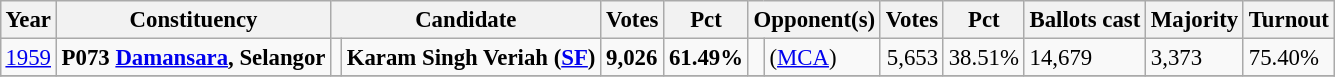<table class="wikitable" style="margin:0.5em ; font-size:95%">
<tr>
<th>Year</th>
<th>Constituency</th>
<th colspan=2>Candidate</th>
<th>Votes</th>
<th>Pct</th>
<th colspan=2>Opponent(s)</th>
<th>Votes</th>
<th>Pct</th>
<th>Ballots cast</th>
<th>Majority</th>
<th>Turnout</th>
</tr>
<tr>
<td><a href='#'>1959</a></td>
<td><strong>P073 <a href='#'>Damansara</a>, Selangor</strong></td>
<td></td>
<td><strong>Karam Singh Veriah (<a href='#'>SF</a>)</strong></td>
<td><strong>9,026</strong></td>
<td><strong>61.49%</strong></td>
<td></td>
<td> (<a href='#'>MCA</a>)</td>
<td align=right>5,653</td>
<td>38.51%</td>
<td>14,679</td>
<td>3,373</td>
<td>75.40%</td>
</tr>
<tr>
</tr>
</table>
